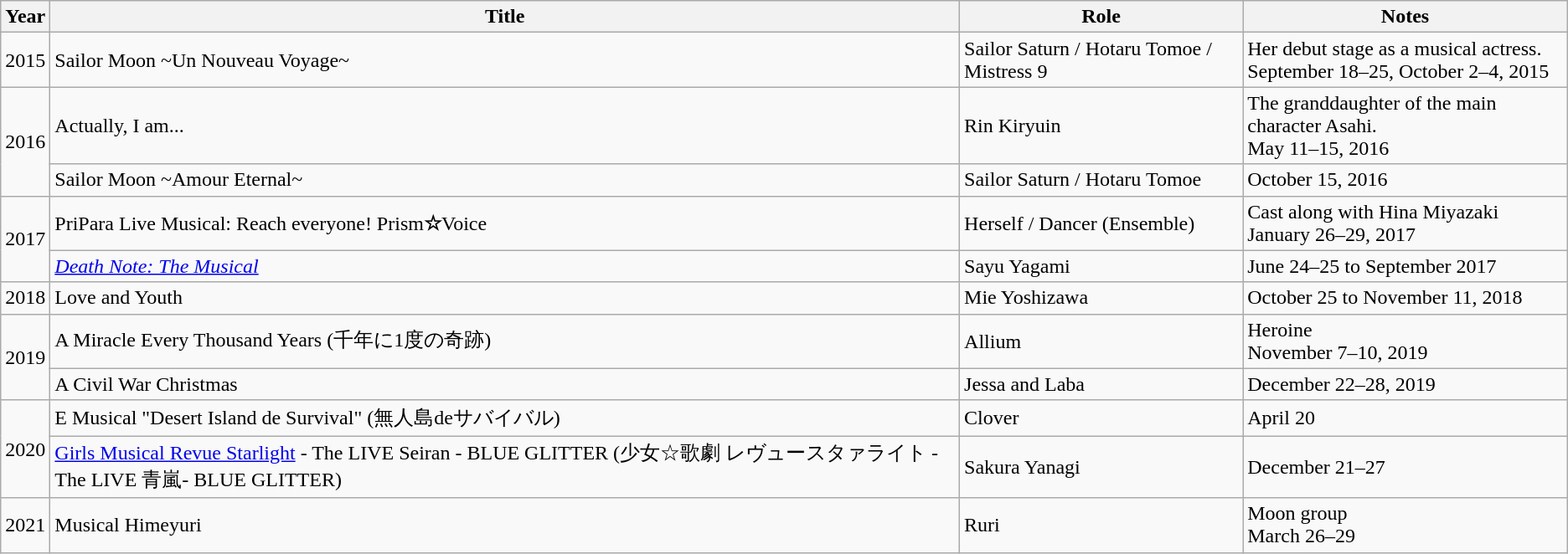<table class="wikitable">
<tr>
<th>Year</th>
<th>Title</th>
<th>Role</th>
<th>Notes</th>
</tr>
<tr>
<td>2015</td>
<td>Sailor Moon ~Un Nouveau Voyage~ </td>
<td>Sailor Saturn / Hotaru Tomoe / Mistress 9</td>
<td>Her debut stage as a musical actress.<br>September 18–25, October 2–4, 2015</td>
</tr>
<tr>
<td rowspan="2">2016</td>
<td>Actually, I am... </td>
<td>Rin Kiryuin</td>
<td>The granddaughter of the main character Asahi.<br>May 11–15, 2016</td>
</tr>
<tr>
<td>Sailor Moon ~Amour Eternal~ </td>
<td>Sailor Saturn / Hotaru Tomoe</td>
<td>October 15, 2016</td>
</tr>
<tr>
<td rowspan="2">2017</td>
<td>PriPara Live Musical: Reach everyone! Prism<strong>☆</strong>Voice </td>
<td>Herself / Dancer (Ensemble)</td>
<td>Cast along with Hina Miyazaki<br>January 26–29, 2017</td>
</tr>
<tr>
<td><em><a href='#'>Death Note: The Musical</a></em></td>
<td>Sayu Yagami</td>
<td>June 24–25 to September 2017</td>
</tr>
<tr>
<td>2018</td>
<td>Love and Youth </td>
<td>Mie Yoshizawa</td>
<td>October 25 to November 11, 2018</td>
</tr>
<tr>
<td rowspan="2">2019</td>
<td>A Miracle Every Thousand Years (千年に1度の奇跡)</td>
<td>Allium</td>
<td>Heroine<br>November 7–10, 2019</td>
</tr>
<tr>
<td>A Civil War Christmas</td>
<td>Jessa and Laba</td>
<td>December 22–28, 2019</td>
</tr>
<tr>
<td rowspan="2">2020</td>
<td>E Musical "Desert Island de Survival" (無人島deサバイバル)</td>
<td>Clover</td>
<td>April 20</td>
</tr>
<tr>
<td><a href='#'>Girls Musical Revue Starlight</a> - The LIVE Seiran - BLUE GLITTER  (少女☆歌劇 レヴュースタァライト -The LIVE 青嵐- BLUE GLITTER)</td>
<td>Sakura Yanagi</td>
<td>December 21–27</td>
</tr>
<tr>
<td>2021</td>
<td>Musical Himeyuri</td>
<td>Ruri</td>
<td>Moon group<br>March 26–29</td>
</tr>
</table>
